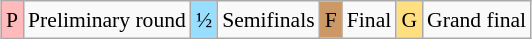<table class="wikitable" style="margin:0.5em auto; font-size:90%; line-height:1.25em; text-align:center;">
<tr>
<td bgcolor="#FFBBBB" align=center>P</td>
<td>Preliminary round</td>
<td bgcolor="#97DEFF" align=center>½</td>
<td>Semifinals</td>
<td bgcolor="#CC9966" align=center>F</td>
<td>Final</td>
<td bgcolor="#FFDF80" align=center>G</td>
<td>Grand final</td>
</tr>
</table>
